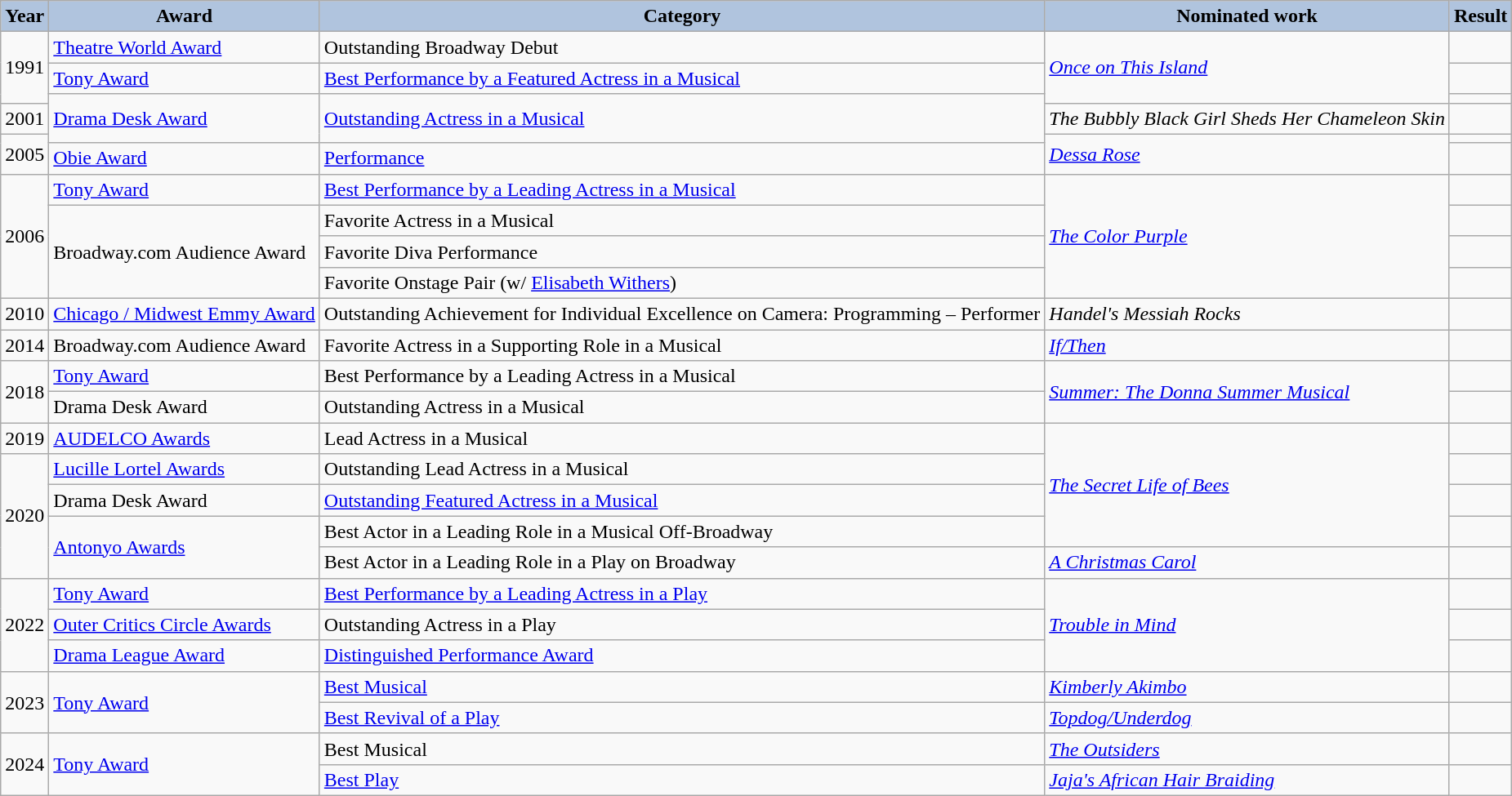<table class="wikitable">
<tr align="center">
<th style="background:#B0C4DE">Year</th>
<th style="background:#B0C4DE">Award</th>
<th style="background:#B0C4DE">Category</th>
<th style="background:#B0C4DE">Nominated work</th>
<th style="background:#B0C4DE">Result</th>
</tr>
<tr>
<td rowspan="3">1991</td>
<td><a href='#'>Theatre World Award</a></td>
<td>Outstanding Broadway Debut</td>
<td rowspan="3"><em><a href='#'>Once on This Island</a></em></td>
<td></td>
</tr>
<tr>
<td><a href='#'>Tony Award</a></td>
<td><a href='#'>Best Performance by a Featured Actress in a Musical</a></td>
<td></td>
</tr>
<tr>
<td rowspan="3"><a href='#'>Drama Desk Award</a></td>
<td rowspan="3"><a href='#'>Outstanding Actress in a Musical</a></td>
<td></td>
</tr>
<tr>
<td>2001</td>
<td><em>The Bubbly Black Girl Sheds Her Chameleon Skin</em></td>
<td></td>
</tr>
<tr>
<td rowspan="2">2005</td>
<td rowspan="2"><em><a href='#'>Dessa Rose</a></em></td>
<td></td>
</tr>
<tr>
<td><a href='#'>Obie Award</a></td>
<td><a href='#'>Performance</a></td>
<td></td>
</tr>
<tr>
<td rowspan="4">2006</td>
<td><a href='#'>Tony Award</a></td>
<td><a href='#'>Best Performance by a Leading Actress in a Musical</a></td>
<td rowspan="4"><em><a href='#'>The Color Purple</a></em></td>
<td></td>
</tr>
<tr>
<td rowspan="3">Broadway.com Audience Award</td>
<td>Favorite Actress in a Musical</td>
<td></td>
</tr>
<tr>
<td>Favorite Diva Performance</td>
<td></td>
</tr>
<tr>
<td>Favorite Onstage Pair (w/ <a href='#'>Elisabeth Withers</a>)</td>
<td></td>
</tr>
<tr>
<td>2010</td>
<td><a href='#'>Chicago / Midwest Emmy Award</a></td>
<td>Outstanding Achievement for Individual Excellence on Camera: Programming – Performer</td>
<td><em>Handel's Messiah Rocks</em></td>
<td></td>
</tr>
<tr>
<td>2014</td>
<td>Broadway.com Audience Award</td>
<td>Favorite Actress in a Supporting Role in a Musical</td>
<td><em><a href='#'>If/Then</a></em></td>
<td></td>
</tr>
<tr>
<td rowspan="2">2018</td>
<td><a href='#'>Tony Award</a></td>
<td>Best Performance by a Leading Actress in a Musical</td>
<td rowspan="2"><em><a href='#'>Summer: The Donna Summer Musical</a></em></td>
<td></td>
</tr>
<tr>
<td>Drama Desk Award</td>
<td>Outstanding Actress in a Musical</td>
<td></td>
</tr>
<tr>
<td>2019</td>
<td><a href='#'>AUDELCO Awards</a></td>
<td>Lead Actress in a Musical</td>
<td rowspan=4><em><a href='#'>The Secret Life of Bees</a></em></td>
<td></td>
</tr>
<tr>
<td rowspan=4>2020</td>
<td><a href='#'>Lucille Lortel Awards</a></td>
<td>Outstanding Lead Actress in a Musical</td>
<td></td>
</tr>
<tr>
<td>Drama Desk Award</td>
<td><a href='#'>Outstanding Featured Actress in a Musical</a></td>
<td></td>
</tr>
<tr>
<td rowspan=2><a href='#'>Antonyo Awards</a></td>
<td>Best Actor in a Leading Role in a Musical Off-Broadway</td>
<td></td>
</tr>
<tr>
<td>Best Actor in a Leading Role in a Play on Broadway</td>
<td><em><a href='#'>A Christmas Carol</a></em></td>
<td></td>
</tr>
<tr>
<td rowspan="3">2022</td>
<td><a href='#'>Tony Award</a></td>
<td><a href='#'>Best Performance by a Leading Actress in a Play</a></td>
<td rowspan="3"><a href='#'><em>Trouble in Mind</em></a></td>
<td></td>
</tr>
<tr>
<td><a href='#'>Outer Critics Circle Awards</a></td>
<td>Outstanding Actress in a Play</td>
<td></td>
</tr>
<tr>
<td><a href='#'>Drama League Award</a></td>
<td><a href='#'>Distinguished Performance Award</a></td>
<td></td>
</tr>
<tr>
<td rowspan="2">2023</td>
<td rowspan="2"><a href='#'>Tony Award</a></td>
<td><a href='#'>Best Musical</a></td>
<td><a href='#'><em>Kimberly Akimbo</em></a></td>
<td></td>
</tr>
<tr>
<td><a href='#'>Best Revival of a Play</a></td>
<td><em><a href='#'>Topdog/Underdog</a></em></td>
<td></td>
</tr>
<tr>
<td rowspan="2">2024</td>
<td rowspan="2"><a href='#'>Tony Award</a></td>
<td>Best Musical</td>
<td><a href='#'><em>The Outsiders</em></a></td>
<td></td>
</tr>
<tr>
<td><a href='#'>Best Play</a></td>
<td><em><a href='#'>Jaja's African Hair Braiding</a></em></td>
<td></td>
</tr>
</table>
